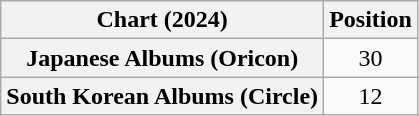<table class="wikitable sortable plainrowheaders" style="text-align:center">
<tr>
<th scope="col">Chart (2024)</th>
<th scope="col">Position</th>
</tr>
<tr>
<th scope="row">Japanese Albums (Oricon)</th>
<td>30</td>
</tr>
<tr>
<th scope="row">South Korean Albums (Circle)</th>
<td>12</td>
</tr>
</table>
